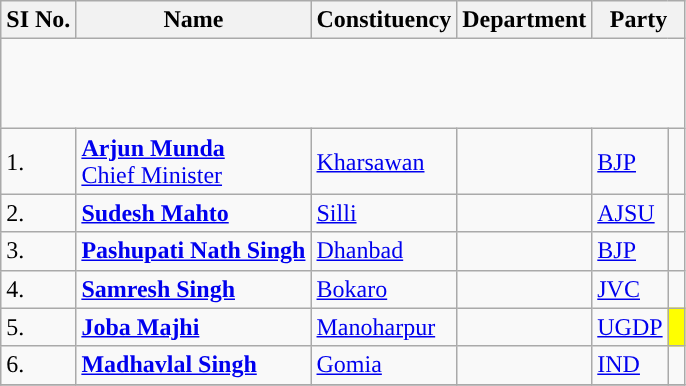<table class="wikitable sortable">
<tr>
<th>SI No.</th>
<th>Name</th>
<th>Constituency</th>
<th>Department</th>
<th colspan="2" scope="col">Party</th>
</tr>
<tr style="text-align:center; height:60px;">
</tr>
<tr>
<td>1.</td>
<td><strong><a href='#'>Arjun Munda</a></strong><br><a href='#'>Chief Minister</a></td>
<td><a href='#'>Kharsawan</a></td>
<td></td>
<td><a href='#'>BJP</a></td>
<td width="4px"></td>
</tr>
<tr>
<td>2.</td>
<td><strong><a href='#'>Sudesh Mahto</a></strong></td>
<td><a href='#'>Silli</a></td>
<td></td>
<td><a href='#'>AJSU</a></td>
<td width="4px"></td>
</tr>
<tr>
<td>3.</td>
<td><strong><a href='#'>Pashupati Nath Singh</a></strong></td>
<td><a href='#'>Dhanbad</a></td>
<td></td>
<td><a href='#'>BJP</a></td>
<td width="4px"></td>
</tr>
<tr>
<td>4.</td>
<td><strong><a href='#'>Samresh Singh</a></strong></td>
<td><a href='#'>Bokaro</a></td>
<td></td>
<td><a href='#'>JVC</a></td>
<td width="4px"></td>
</tr>
<tr>
<td>5.</td>
<td><strong><a href='#'>Joba Majhi</a></strong></td>
<td><a href='#'>Manoharpur</a></td>
<td></td>
<td><a href='#'>UGDP</a></td>
<td width="4px" bgcolor="yellow"></td>
</tr>
<tr>
<td>6.</td>
<td><strong><a href='#'>Madhavlal Singh</a></strong></td>
<td><a href='#'>Gomia</a></td>
<td></td>
<td><a href='#'>IND</a></td>
<td width="4px"></td>
</tr>
<tr>
</tr>
</table>
